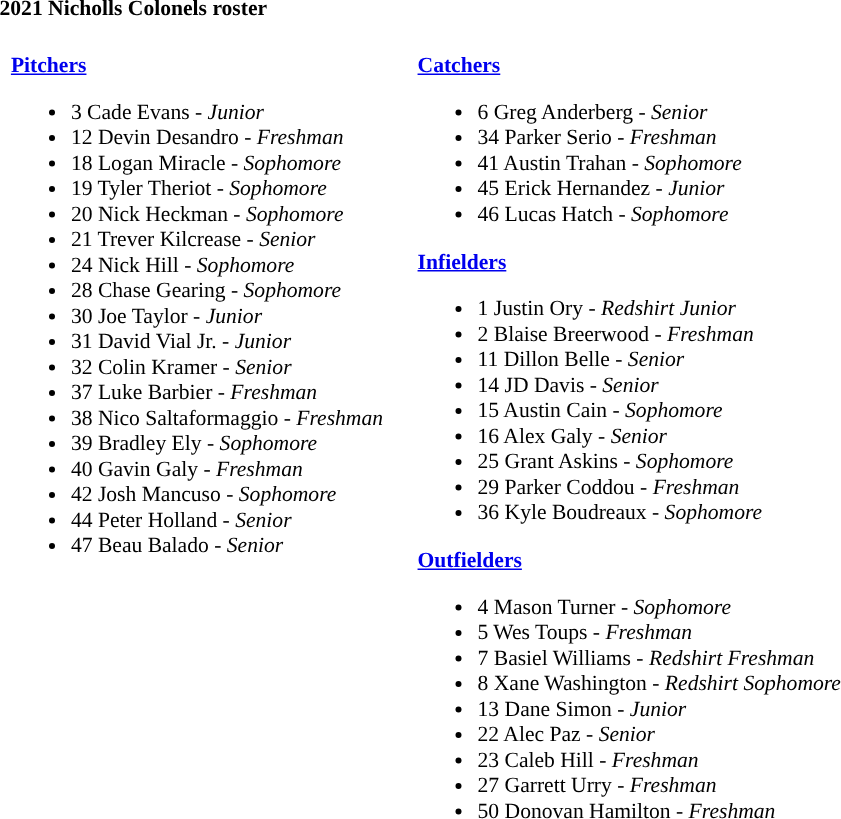<table class="toccolours" style="text-align: left; font-size:90%;">
<tr>
<th colspan="9">2021 Nicholls Colonels roster</th>
</tr>
<tr>
<td width="03"> </td>
<td valign="top"><br><strong><a href='#'>Pitchers</a></strong><ul><li>3 Cade Evans - <em>Junior</em></li><li>12 Devin Desandro - <em>Freshman</em></li><li>18 Logan Miracle - <em>Sophomore</em></li><li>19 Tyler Theriot - <em>Sophomore</em></li><li>20 Nick Heckman - <em>Sophomore</em></li><li>21 Trever Kilcrease - <em>Senior</em></li><li>24 Nick Hill - <em>Sophomore</em></li><li>28 Chase Gearing - <em>Sophomore</em></li><li>30 Joe Taylor - <em>Junior</em></li><li>31 David Vial Jr. - <em>Junior</em></li><li>32 Colin Kramer - <em>Senior</em></li><li>37 Luke Barbier - <em>Freshman</em></li><li>38 Nico Saltaformaggio - <em>Freshman</em></li><li>39 Bradley Ely - <em>Sophomore</em></li><li>40 Gavin Galy - <em>Freshman</em></li><li>42 Josh Mancuso - <em>Sophomore</em></li><li>44 Peter Holland - <em>Senior</em></li><li>47 Beau Balado - <em>Senior</em></li></ul></td>
<td width="15"> </td>
<td valign="top"><br><strong><a href='#'>Catchers</a></strong><ul><li>6 Greg Anderberg - <em>Senior</em></li><li>34 Parker Serio - <em>Freshman</em></li><li>41 Austin Trahan - <em>Sophomore</em></li><li>45 Erick Hernandez - <em>Junior</em></li><li>46 Lucas Hatch - <em>Sophomore</em></li></ul><strong><a href='#'>Infielders</a></strong><ul><li>1 Justin Ory - <em>Redshirt Junior</em></li><li>2 Blaise Breerwood - <em>Freshman</em></li><li>11 Dillon Belle - <em>Senior</em></li><li>14 JD Davis - <em>Senior</em></li><li>15 Austin Cain - <em>Sophomore</em></li><li>16 Alex Galy - <em>Senior</em></li><li>25 Grant Askins - <em>Sophomore</em></li><li>29 Parker Coddou - <em>Freshman</em></li><li>36 Kyle Boudreaux - <em>Sophomore</em></li></ul><strong><a href='#'>Outfielders</a></strong><ul><li>4 Mason Turner - <em>Sophomore</em></li><li>5 Wes Toups - <em>Freshman</em></li><li>7 Basiel Williams - <em>Redshirt Freshman</em></li><li>8 Xane Washington - <em>Redshirt Sophomore</em></li><li>13 Dane Simon - <em>Junior</em></li><li>22 Alec Paz - <em>Senior</em></li><li>23 Caleb Hill - <em>Freshman</em></li><li>27 Garrett Urry - <em>Freshman</em></li><li>50 Donovan Hamilton - <em>Freshman</em></li></ul></td>
</tr>
</table>
